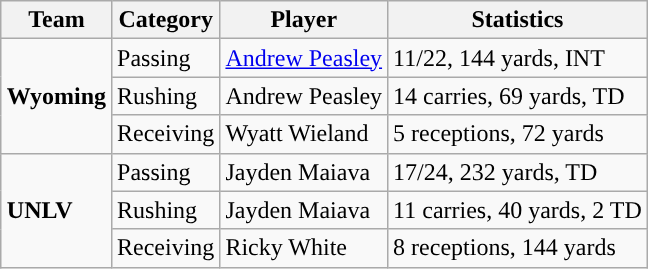<table class="wikitable" style="float: right;">
<tr>
<th>Team</th>
<th>Category</th>
<th>Player</th>
<th>Statistics</th>
</tr>
<tr>
<td rowspan=3><strong>Wyoming</strong></td>
<td>Passing</td>
<td><a href='#'>Andrew Peasley</a></td>
<td>11/22, 144 yards, INT</td>
</tr>
<tr>
<td>Rushing</td>
<td>Andrew Peasley</td>
<td>14 carries, 69 yards, TD</td>
</tr>
<tr>
<td>Receiving</td>
<td>Wyatt Wieland</td>
<td>5 receptions, 72 yards</td>
</tr>
<tr>
<td rowspan=3><strong>UNLV</strong></td>
<td>Passing</td>
<td>Jayden Maiava</td>
<td>17/24, 232 yards, TD</td>
</tr>
<tr>
<td>Rushing</td>
<td>Jayden Maiava</td>
<td>11 carries, 40 yards, 2 TD</td>
</tr>
<tr>
<td>Receiving</td>
<td>Ricky White</td>
<td>8 receptions, 144 yards</td>
</tr>
</table>
